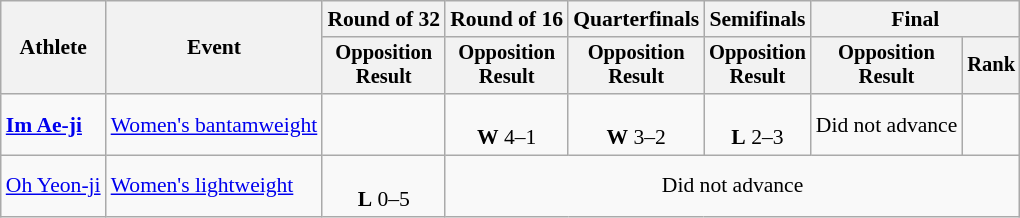<table class="wikitable" style="font-size:90%">
<tr>
<th rowspan="2">Athlete</th>
<th rowspan="2">Event</th>
<th>Round of 32</th>
<th>Round of 16</th>
<th>Quarterfinals</th>
<th>Semifinals</th>
<th colspan=2>Final</th>
</tr>
<tr style="font-size:95%">
<th>Opposition<br>Result</th>
<th>Opposition<br>Result</th>
<th>Opposition<br>Result</th>
<th>Opposition<br>Result</th>
<th>Opposition<br>Result</th>
<th>Rank</th>
</tr>
<tr align=center>
<td align=left><strong><a href='#'>Im Ae-ji</a></strong></td>
<td align=left><a href='#'>Women's bantamweight</a></td>
<td></td>
<td><br><strong>W</strong> 4–1</td>
<td><br><strong>W</strong> 3–2</td>
<td><br><strong>L</strong> 2–3</td>
<td>Did not advance</td>
<td></td>
</tr>
<tr align=center>
<td align=left><a href='#'>Oh Yeon-ji</a></td>
<td align=left><a href='#'>Women's lightweight</a></td>
<td><br><strong>L</strong> 0–5</td>
<td colspan=6>Did not advance</td>
</tr>
</table>
